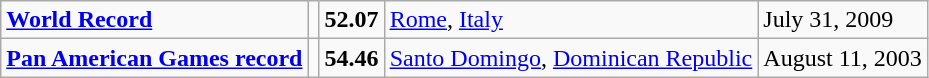<table class="wikitable">
<tr>
<td><strong><a href='#'>World Record</a></strong></td>
<td></td>
<td><strong>52.07</strong></td>
<td><a href='#'>Rome</a>, <a href='#'>Italy</a></td>
<td>July 31, 2009</td>
</tr>
<tr>
<td><strong><a href='#'>Pan American Games record</a></strong></td>
<td></td>
<td><strong>54.46</strong></td>
<td><a href='#'>Santo Domingo</a>, <a href='#'>Dominican Republic</a></td>
<td>August 11, 2003</td>
</tr>
</table>
